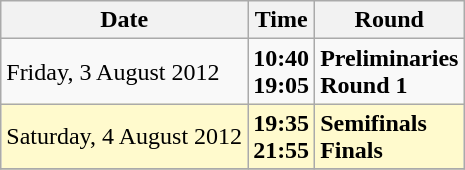<table class="wikitable">
<tr>
<th>Date</th>
<th>Time</th>
<th>Round</th>
</tr>
<tr>
<td>Friday, 3 August 2012</td>
<td><strong>10:40<br>19:05</strong></td>
<td><strong>Preliminaries<br>Round 1</strong></td>
</tr>
<tr>
<td style=background:lemonchiffon>Saturday, 4 August 2012</td>
<td style=background:lemonchiffon><strong>19:35<br>21:55</strong></td>
<td style=background:lemonchiffon><strong>Semifinals<br>Finals</strong></td>
</tr>
<tr>
</tr>
</table>
